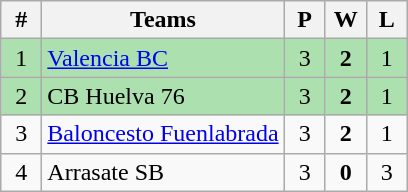<table class="wikitable" style="text-align: center;">
<tr>
<th width=20>#</th>
<th>Teams</th>
<th width=20>P</th>
<th width=20>W</th>
<th width=20>L</th>
</tr>
<tr bgcolor=ACE1AF>
<td>1</td>
<td align=left><a href='#'>Valencia BC</a></td>
<td>3</td>
<td><strong>2</strong></td>
<td>1</td>
</tr>
<tr bgcolor=ACE1AF>
<td>2</td>
<td align=left>CB Huelva 76</td>
<td>3</td>
<td><strong>2</strong></td>
<td>1</td>
</tr>
<tr>
<td>3</td>
<td align=left><a href='#'>Baloncesto Fuenlabrada</a></td>
<td>3</td>
<td><strong>2</strong></td>
<td>1</td>
</tr>
<tr>
<td>4</td>
<td align=left>Arrasate SB</td>
<td>3</td>
<td><strong>0</strong></td>
<td>3</td>
</tr>
</table>
